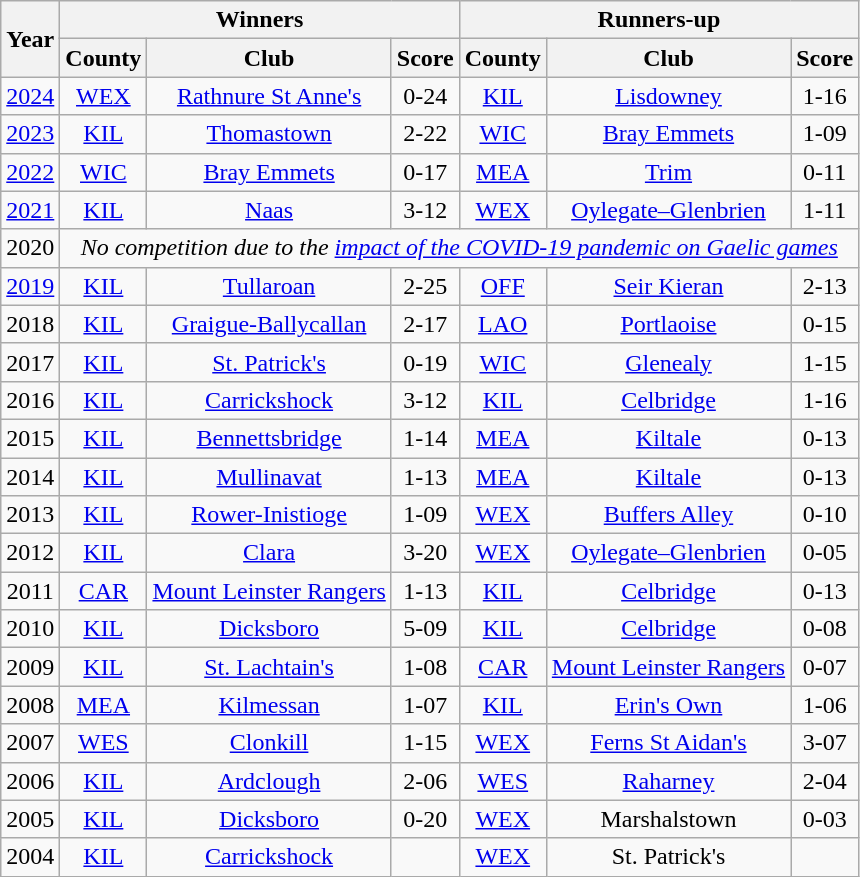<table class="wikitable sortable" style="text-align:center;">
<tr>
<th rowspan="2">Year</th>
<th colspan="3">Winners</th>
<th colspan="3">Runners-up</th>
</tr>
<tr>
<th>County</th>
<th>Club</th>
<th>Score</th>
<th>County</th>
<th>Club</th>
<th>Score</th>
</tr>
<tr>
<td><a href='#'>2024</a></td>
<td> <a href='#'>WEX</a></td>
<td><a href='#'>Rathnure St Anne's</a></td>
<td>0-24</td>
<td> <a href='#'>KIL</a></td>
<td><a href='#'>Lisdowney</a></td>
<td>1-16</td>
</tr>
<tr>
<td><a href='#'>2023</a></td>
<td> <a href='#'>KIL</a></td>
<td><a href='#'>Thomastown</a></td>
<td>2-22</td>
<td> <a href='#'>WIC</a></td>
<td><a href='#'>Bray Emmets</a></td>
<td>1-09</td>
</tr>
<tr>
<td><a href='#'>2022</a></td>
<td> <a href='#'>WIC</a></td>
<td><a href='#'>Bray Emmets</a></td>
<td>0-17</td>
<td> <a href='#'>MEA</a></td>
<td><a href='#'>Trim</a></td>
<td>0-11</td>
</tr>
<tr>
<td><a href='#'>2021</a></td>
<td> <a href='#'>KIL</a></td>
<td><a href='#'>Naas</a></td>
<td>3-12</td>
<td> <a href='#'>WEX</a></td>
<td><a href='#'>Oylegate–Glenbrien</a></td>
<td>1-11</td>
</tr>
<tr>
<td>2020</td>
<td colspan="6"><em>No competition due to the <a href='#'>impact of the COVID-19 pandemic on Gaelic games</a></em></td>
</tr>
<tr>
<td><a href='#'>2019</a></td>
<td> <a href='#'>KIL</a></td>
<td><a href='#'>Tullaroan</a></td>
<td>2-25</td>
<td> <a href='#'>OFF</a></td>
<td><a href='#'>Seir Kieran</a></td>
<td>2-13</td>
</tr>
<tr>
<td>2018</td>
<td> <a href='#'>KIL</a></td>
<td><a href='#'>Graigue-Ballycallan</a></td>
<td>2-17</td>
<td> <a href='#'>LAO</a></td>
<td><a href='#'>Portlaoise</a></td>
<td>0-15</td>
</tr>
<tr>
<td>2017</td>
<td> <a href='#'>KIL</a></td>
<td><a href='#'>St. Patrick's</a></td>
<td>0-19</td>
<td> <a href='#'>WIC</a></td>
<td><a href='#'>Glenealy</a></td>
<td>1-15</td>
</tr>
<tr>
<td>2016</td>
<td> <a href='#'>KIL</a></td>
<td><a href='#'>Carrickshock</a></td>
<td>3-12</td>
<td> <a href='#'>KIL</a></td>
<td><a href='#'>Celbridge</a></td>
<td>1-16</td>
</tr>
<tr>
<td>2015</td>
<td> <a href='#'>KIL</a></td>
<td><a href='#'>Bennettsbridge</a></td>
<td>1-14</td>
<td> <a href='#'>MEA</a></td>
<td><a href='#'>Kiltale</a></td>
<td>0-13</td>
</tr>
<tr>
<td>2014</td>
<td> <a href='#'>KIL</a></td>
<td><a href='#'>Mullinavat</a></td>
<td>1-13</td>
<td> <a href='#'>MEA</a></td>
<td><a href='#'>Kiltale</a></td>
<td>0-13</td>
</tr>
<tr>
<td>2013</td>
<td> <a href='#'>KIL</a></td>
<td><a href='#'>Rower-Inistioge</a></td>
<td>1-09</td>
<td> <a href='#'>WEX</a></td>
<td><a href='#'>Buffers Alley</a></td>
<td>0-10</td>
</tr>
<tr>
<td>2012</td>
<td> <a href='#'>KIL</a></td>
<td><a href='#'>Clara</a></td>
<td>3-20</td>
<td> <a href='#'>WEX</a></td>
<td><a href='#'>Oylegate–Glenbrien</a></td>
<td>0-05</td>
</tr>
<tr>
<td>2011</td>
<td> <a href='#'>CAR</a></td>
<td><a href='#'>Mount Leinster Rangers</a></td>
<td>1-13</td>
<td> <a href='#'>KIL</a></td>
<td><a href='#'>Celbridge</a></td>
<td>0-13</td>
</tr>
<tr>
<td>2010</td>
<td> <a href='#'>KIL</a></td>
<td><a href='#'>Dicksboro</a></td>
<td>5-09</td>
<td> <a href='#'>KIL</a></td>
<td><a href='#'>Celbridge</a></td>
<td>0-08</td>
</tr>
<tr>
<td>2009</td>
<td> <a href='#'>KIL</a></td>
<td><a href='#'>St. Lachtain's</a></td>
<td>1-08</td>
<td> <a href='#'>CAR</a></td>
<td><a href='#'>Mount Leinster Rangers</a></td>
<td>0-07</td>
</tr>
<tr>
<td>2008</td>
<td> <a href='#'>MEA</a></td>
<td><a href='#'>Kilmessan</a></td>
<td>1-07</td>
<td> <a href='#'>KIL</a></td>
<td><a href='#'>Erin's Own</a></td>
<td>1-06</td>
</tr>
<tr>
<td>2007</td>
<td> <a href='#'>WES</a></td>
<td><a href='#'>Clonkill</a></td>
<td>1-15</td>
<td> <a href='#'>WEX</a></td>
<td><a href='#'>Ferns St Aidan's</a></td>
<td>3-07</td>
</tr>
<tr>
<td>2006</td>
<td> <a href='#'>KIL</a></td>
<td><a href='#'>Ardclough</a></td>
<td>2-06</td>
<td> <a href='#'>WES</a></td>
<td><a href='#'>Raharney</a></td>
<td>2-04</td>
</tr>
<tr>
<td>2005</td>
<td> <a href='#'>KIL</a></td>
<td><a href='#'>Dicksboro</a></td>
<td>0-20</td>
<td> <a href='#'>WEX</a></td>
<td>Marshalstown</td>
<td>0-03</td>
</tr>
<tr>
<td>2004</td>
<td> <a href='#'>KIL</a></td>
<td><a href='#'>Carrickshock</a></td>
<td></td>
<td> <a href='#'>WEX</a></td>
<td>St. Patrick's</td>
<td></td>
</tr>
</table>
